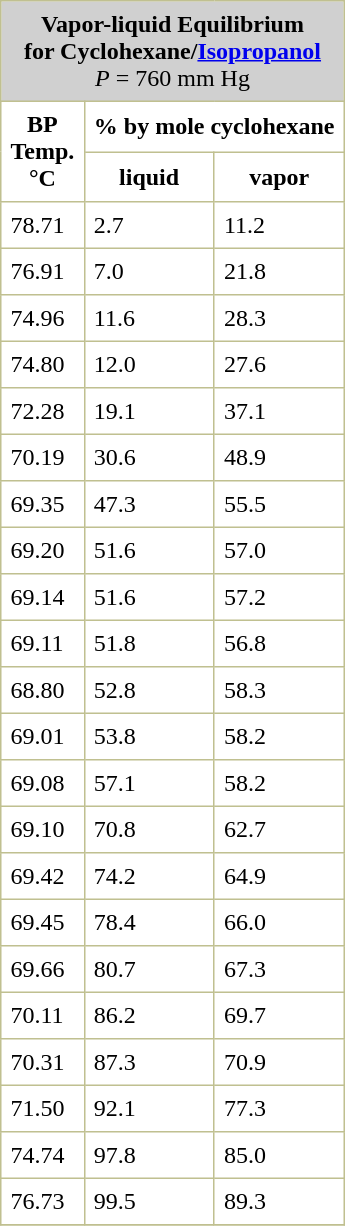<table border="1" cellspacing="0" cellpadding="6" style="float:left; margin:0.5em 1em 0.5em 0;border-collapse: collapse; border-color: #C0C090;">
<tr>
<td bgcolor="#D0D0D0" align="center" colspan="3"><strong>Vapor-liquid Equilibrium<br>for Cyclohexane/<a href='#'>Isopropanol</a></strong><br><em>P</em> = 760 mm Hg</td>
</tr>
<tr>
<th rowspan="2">BP<br>Temp.<br>°C</th>
<th colspan="2">% by mole cyclohexane</th>
</tr>
<tr>
<th>liquid</th>
<th>vapor</th>
</tr>
<tr>
<td>78.71</td>
<td>2.7</td>
<td>11.2</td>
</tr>
<tr>
<td>76.91</td>
<td>7.0</td>
<td>21.8</td>
</tr>
<tr>
<td>74.96</td>
<td>11.6</td>
<td>28.3</td>
</tr>
<tr>
<td>74.80</td>
<td>12.0</td>
<td>27.6</td>
</tr>
<tr>
<td>72.28</td>
<td>19.1</td>
<td>37.1</td>
</tr>
<tr>
<td>70.19</td>
<td>30.6</td>
<td>48.9</td>
</tr>
<tr>
<td>69.35</td>
<td>47.3</td>
<td>55.5<br></td>
</tr>
<tr>
<td>69.20</td>
<td>51.6</td>
<td>57.0</td>
</tr>
<tr>
<td>69.14</td>
<td>51.6</td>
<td>57.2</td>
</tr>
<tr>
<td>69.11</td>
<td>51.8</td>
<td>56.8</td>
</tr>
<tr>
<td>68.80</td>
<td>52.8</td>
<td>58.3</td>
</tr>
<tr>
<td>69.01</td>
<td>53.8</td>
<td>58.2</td>
</tr>
<tr>
<td>69.08</td>
<td>57.1</td>
<td>58.2<br>
</td>
</tr>
<tr>
<td>69.10</td>
<td>70.8</td>
<td>62.7</td>
</tr>
<tr>
<td>69.42</td>
<td>74.2</td>
<td>64.9</td>
</tr>
<tr>
<td>69.45</td>
<td>78.4</td>
<td>66.0</td>
</tr>
<tr>
<td>69.66</td>
<td>80.7</td>
<td>67.3</td>
</tr>
<tr>
<td>70.11</td>
<td>86.2</td>
<td>69.7</td>
</tr>
<tr>
<td>70.31</td>
<td>87.3</td>
<td>70.9</td>
</tr>
<tr>
<td>71.50</td>
<td>92.1</td>
<td>77.3</td>
</tr>
<tr>
<td>74.74</td>
<td>97.8</td>
<td>85.0<br></td>
</tr>
<tr>
<td>76.73</td>
<td>99.5</td>
<td>89.3</td>
</tr>
<tr>
</tr>
</table>
